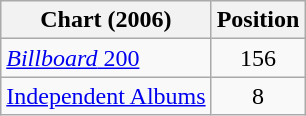<table class="wikitable">
<tr>
<th>Chart (2006)</th>
<th>Position</th>
</tr>
<tr>
<td><a href='#'><em>Billboard</em> 200</a></td>
<td align="center">156</td>
</tr>
<tr>
<td><a href='#'>Independent Albums</a></td>
<td align="center">8</td>
</tr>
</table>
